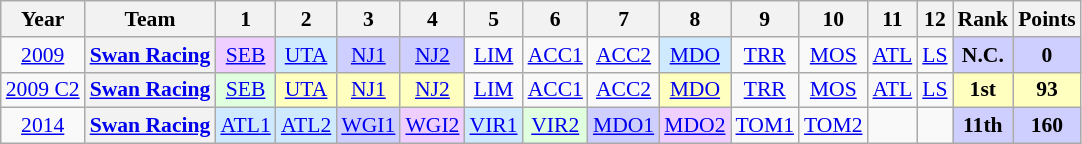<table class="wikitable" style="text-align:center; font-size:90%">
<tr>
<th>Year</th>
<th>Team</th>
<th>1</th>
<th>2</th>
<th>3</th>
<th>4</th>
<th>5</th>
<th>6</th>
<th>7</th>
<th>8</th>
<th>9</th>
<th>10</th>
<th>11</th>
<th>12</th>
<th>Rank</th>
<th>Points</th>
</tr>
<tr>
<td><a href='#'>2009</a></td>
<th><a href='#'>Swan Racing</a></th>
<td style="background:#EFCFFF;"><a href='#'>SEB</a><br></td>
<td style="background:#CFEAFF;"><a href='#'>UTA</a><br></td>
<td style="background:#CFCFFF;"><a href='#'>NJ1</a><br></td>
<td style="background:#CFCFFF;"><a href='#'>NJ2</a><br></td>
<td><a href='#'>LIM</a></td>
<td><a href='#'>ACC1</a></td>
<td><a href='#'>ACC2</a></td>
<td style="background:#CFEAFF;"><a href='#'>MDO</a><br></td>
<td><a href='#'>TRR</a></td>
<td><a href='#'>MOS</a></td>
<td><a href='#'>ATL</a></td>
<td><a href='#'>LS</a></td>
<td style="background:#CFCFFF;"><strong>N.C.</strong></td>
<td style="background:#CFCFFF;"><strong>0</strong></td>
</tr>
<tr>
<td><a href='#'>2009 C2</a></td>
<th><a href='#'>Swan Racing</a></th>
<td style="background:#DFFFDF;"><a href='#'>SEB</a><br></td>
<td style="background:#FFFFBF;"><a href='#'>UTA</a><br></td>
<td style="background:#FFFFBF;"><a href='#'>NJ1</a><br></td>
<td style="background:#FFFFBF;"><a href='#'>NJ2</a><br></td>
<td><a href='#'>LIM</a></td>
<td><a href='#'>ACC1</a></td>
<td><a href='#'>ACC2</a></td>
<td style="background:#FFFFBF;"><a href='#'>MDO</a><br></td>
<td><a href='#'>TRR</a></td>
<td><a href='#'>MOS</a></td>
<td><a href='#'>ATL</a></td>
<td><a href='#'>LS</a></td>
<td style="background:#FFFFBF;"><strong>1st</strong></td>
<td style="background:#FFFFBF;"><strong>93</strong></td>
</tr>
<tr>
<td><a href='#'>2014</a></td>
<th><a href='#'>Swan Racing</a></th>
<td style="background:#CFEAFF;"><a href='#'>ATL1</a><br></td>
<td style="background:#CFEAFF;"><a href='#'>ATL2</a><br></td>
<td style="background:#CFCFFF;"><a href='#'>WGI1</a><br></td>
<td style="background:#EFCFFF;"><a href='#'>WGI2</a><br></td>
<td style="background:#CFEAFF;"><a href='#'>VIR1</a><br></td>
<td style="background:#DFFFDF;"><a href='#'>VIR2</a><br></td>
<td style="background:#CFCFFF;"><a href='#'>MDO1</a><br></td>
<td style="background:#EFCFFF;"><a href='#'>MDO2</a><br></td>
<td><a href='#'>TOM1</a></td>
<td><a href='#'>TOM2</a></td>
<td></td>
<td></td>
<td style="background:#CFCFFF;"><strong>11th</strong></td>
<td style="background:#CFCFFF;"><strong>160</strong></td>
</tr>
</table>
